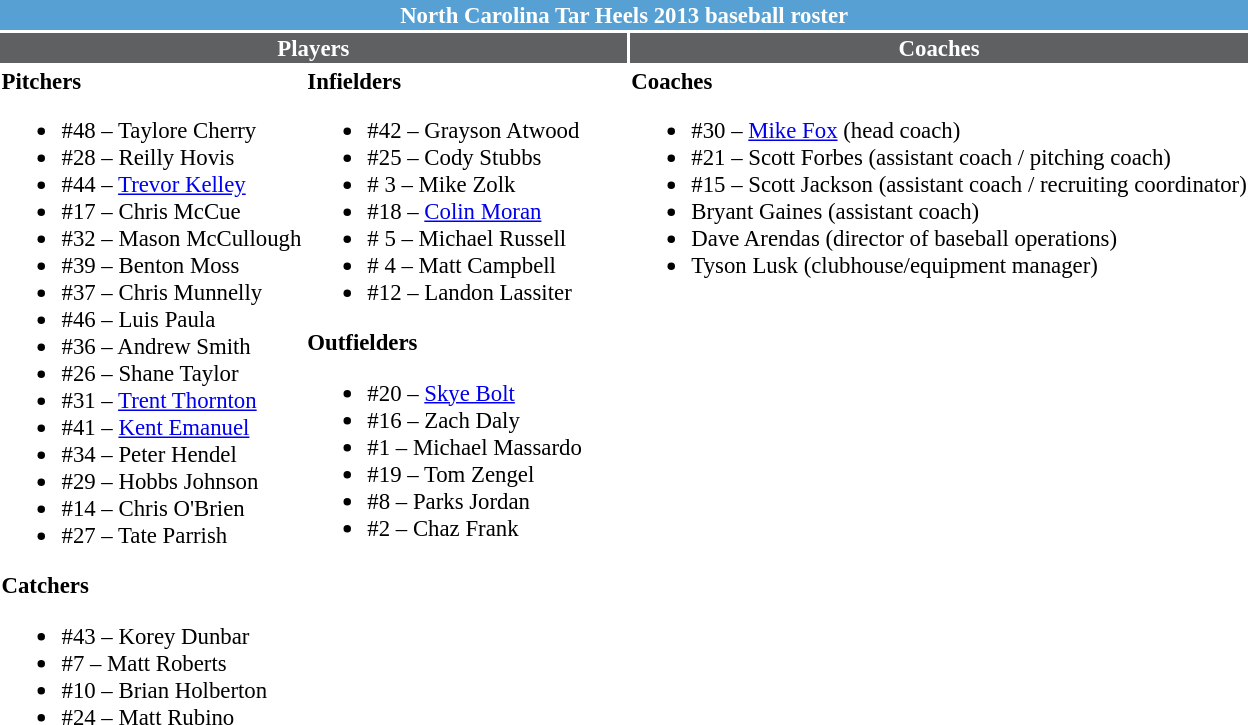<table class="toccolours" style="font-size: 95%;">
<tr>
<th colspan="10" style="background-color: #56A0D3; color: white; text-align: center;">North Carolina Tar Heels 2013 baseball roster</th>
</tr>
<tr>
<td colspan="3" style="background-color: #5e6062; color: white; text-align: center;"><strong>Players</strong></td>
<td colspan="1" style="background-color: #5e6062; color: white; text-align: center;"><strong>Coaches</strong></td>
</tr>
<tr>
<td valign="top"><strong>Pitchers</strong><br><ul><li>#48 – Taylore Cherry</li><li>#28 – Reilly Hovis</li><li>#44 – <a href='#'>Trevor Kelley</a></li><li>#17 – Chris McCue</li><li>#32 – Mason McCullough</li><li>#39 – Benton Moss</li><li>#37 – Chris Munnelly</li><li>#46 – Luis Paula</li><li>#36 – Andrew Smith</li><li>#26 – Shane Taylor</li><li>#31 – <a href='#'>Trent Thornton</a></li><li>#41 – <a href='#'>Kent Emanuel</a></li><li>#34 – Peter Hendel</li><li>#29 – Hobbs Johnson</li><li>#14 – Chris O'Brien</li><li>#27 – Tate Parrish</li></ul><strong>Catchers</strong><ul><li>#43 – Korey Dunbar</li><li>#7 – Matt Roberts</li><li>#10 – Brian Holberton</li><li>#24 – Matt Rubino</li></ul></td>
<td valign="top"><strong>Infielders</strong><br><ul><li>#42 – Grayson Atwood</li><li>#25 – Cody Stubbs</li><li># 3 – Mike Zolk</li><li>#18 – <a href='#'>Colin Moran</a></li><li># 5 – Michael Russell</li><li># 4 – Matt Campbell</li><li>#12 – Landon Lassiter</li></ul><strong>Outfielders</strong><ul><li>#20 – <a href='#'>Skye Bolt</a></li><li>#16 – Zach Daly</li><li>#1  – Michael Massardo</li><li>#19 – Tom Zengel</li><li>#8  – Parks Jordan</li><li>#2 – Chaz Frank</li></ul></td>
<td width="25px"></td>
<td valign="top"><strong>Coaches</strong><br><ul><li>#30 – <a href='#'>Mike Fox</a> (head coach)</li><li>#21 – Scott Forbes (assistant coach / pitching coach)</li><li>#15 – Scott Jackson (assistant coach / recruiting coordinator)</li><li>Bryant Gaines (assistant coach)</li><li>Dave Arendas (director of baseball operations)</li><li>Tyson Lusk (clubhouse/equipment manager)</li></ul></td>
</tr>
<tr>
</tr>
</table>
